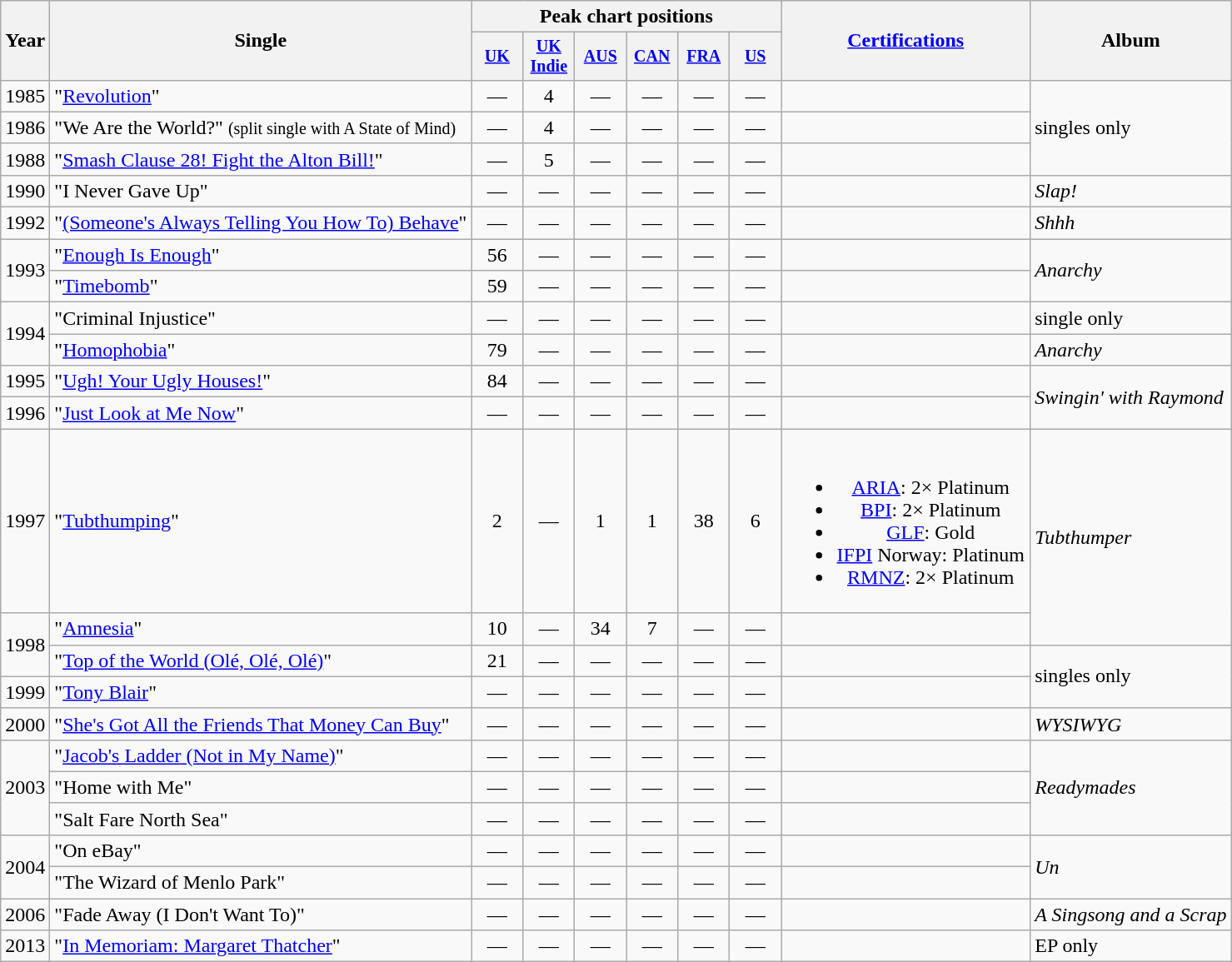<table class="wikitable" style="text-align:center;">
<tr>
<th rowspan="2">Year</th>
<th rowspan="2">Single</th>
<th colspan="6">Peak chart positions</th>
<th scope="col" rowspan="2" style="width:12em;"><a href='#'>Certifications</a></th>
<th rowspan="2">Album</th>
</tr>
<tr style="font-size:smaller;">
<th style="width:35px;"><a href='#'>UK</a><br></th>
<th style="width:35px;"><a href='#'>UK<br>Indie</a><br></th>
<th style="width:35px;"><a href='#'>AUS</a><br></th>
<th style="width:35px;"><a href='#'>CAN</a><br></th>
<th style="width:35px;"><a href='#'>FRA</a><br></th>
<th style="width:35px;"><a href='#'>US</a><br></th>
</tr>
<tr>
<td>1985</td>
<td style="text-align:left;">"<a href='#'>Revolution</a>"</td>
<td>—</td>
<td>4</td>
<td>—</td>
<td>—</td>
<td>—</td>
<td>—</td>
<td></td>
<td style="text-align:left;" rowspan="3">singles only</td>
</tr>
<tr>
<td>1986</td>
<td style="text-align:left;">"We Are the World?" <small>(split single with A State of Mind)</small></td>
<td>—</td>
<td>4</td>
<td>—</td>
<td>—</td>
<td>—</td>
<td>—</td>
<td></td>
</tr>
<tr>
<td>1988</td>
<td style="text-align:left;">"<a href='#'>Smash Clause 28! Fight the Alton Bill!</a>"</td>
<td>—</td>
<td>5</td>
<td>—</td>
<td>—</td>
<td>—</td>
<td>—</td>
<td></td>
</tr>
<tr>
<td>1990</td>
<td style="text-align:left;">"I Never Gave Up"</td>
<td>—</td>
<td>—</td>
<td>—</td>
<td>—</td>
<td>—</td>
<td>—</td>
<td></td>
<td style="text-align:left;"><em>Slap!</em></td>
</tr>
<tr>
<td>1992</td>
<td style="text-align:left;">"<a href='#'>(Someone's Always Telling You How To) Behave</a>"</td>
<td>—</td>
<td>—</td>
<td>—</td>
<td>—</td>
<td>—</td>
<td>—</td>
<td></td>
<td style="text-align:left;"><em>Shhh</em></td>
</tr>
<tr>
<td rowspan="2">1993</td>
<td style="text-align:left;">"<a href='#'>Enough Is Enough</a>"</td>
<td>56</td>
<td>—</td>
<td>—</td>
<td>—</td>
<td>—</td>
<td>—</td>
<td></td>
<td style="text-align:left;" rowspan="2"><em>Anarchy</em></td>
</tr>
<tr>
<td style="text-align:left;">"<a href='#'>Timebomb</a>"</td>
<td>59</td>
<td>—</td>
<td>—</td>
<td>—</td>
<td>—</td>
<td>—</td>
<td></td>
</tr>
<tr>
<td rowspan="2">1994</td>
<td style="text-align:left;">"Criminal Injustice"</td>
<td>—</td>
<td>—</td>
<td>—</td>
<td>—</td>
<td>—</td>
<td>—</td>
<td></td>
<td style="text-align:left;">single only</td>
</tr>
<tr>
<td style="text-align:left;">"<a href='#'>Homophobia</a>"</td>
<td>79</td>
<td>—</td>
<td>—</td>
<td>—</td>
<td>—</td>
<td>—</td>
<td></td>
<td style="text-align:left;"><em>Anarchy</em></td>
</tr>
<tr>
<td>1995</td>
<td style="text-align:left;">"<a href='#'>Ugh! Your Ugly Houses!</a>"</td>
<td>84</td>
<td>—</td>
<td>—</td>
<td>—</td>
<td>—</td>
<td>—</td>
<td></td>
<td style="text-align:left;" rowspan="2"><em>Swingin' with Raymond</em></td>
</tr>
<tr>
<td>1996</td>
<td style="text-align:left;">"<a href='#'>Just Look at Me Now</a>"</td>
<td>—</td>
<td>—</td>
<td>—</td>
<td>—</td>
<td>—</td>
<td>—</td>
<td></td>
</tr>
<tr>
<td>1997</td>
<td style="text-align:left;">"<a href='#'>Tubthumping</a>"</td>
<td>2</td>
<td>—</td>
<td>1</td>
<td>1</td>
<td>38</td>
<td>6</td>
<td><br><ul><li><a href='#'>ARIA</a>: 2× Platinum</li><li><a href='#'>BPI</a>: 2× Platinum</li><li><a href='#'>GLF</a>: Gold</li><li><a href='#'>IFPI</a> Norway: Platinum</li><li><a href='#'>RMNZ</a>: 2× Platinum</li></ul></td>
<td style="text-align:left;" rowspan="2"><em>Tubthumper</em></td>
</tr>
<tr>
<td rowspan="2">1998</td>
<td style="text-align:left;">"<a href='#'>Amnesia</a>"</td>
<td>10</td>
<td>—</td>
<td>34</td>
<td>7</td>
<td>—</td>
<td>—</td>
<td></td>
</tr>
<tr>
<td style="text-align:left;">"<a href='#'>Top of the World (Olé, Olé, Olé)</a>"</td>
<td>21</td>
<td>—</td>
<td>—</td>
<td>—</td>
<td>—</td>
<td>—</td>
<td></td>
<td style="text-align:left;" rowspan="2">singles only</td>
</tr>
<tr>
<td>1999</td>
<td style="text-align:left;">"<a href='#'>Tony Blair</a>"</td>
<td>—</td>
<td>—</td>
<td>—</td>
<td>—</td>
<td>—</td>
<td>—</td>
<td></td>
</tr>
<tr>
<td>2000</td>
<td style="text-align:left;">"<a href='#'>She's Got All the Friends That Money Can Buy</a>"</td>
<td>—</td>
<td>—</td>
<td>—</td>
<td>—</td>
<td>—</td>
<td>—</td>
<td></td>
<td style="text-align:left;"><em>WYSIWYG</em></td>
</tr>
<tr>
<td rowspan="3">2003</td>
<td style="text-align:left;">"<a href='#'>Jacob's Ladder (Not in My Name)</a>"</td>
<td>—</td>
<td>—</td>
<td>—</td>
<td>—</td>
<td>—</td>
<td>—</td>
<td></td>
<td style="text-align:left;" rowspan="3"><em>Readymades</em></td>
</tr>
<tr>
<td style="text-align:left;">"Home with Me"</td>
<td>—</td>
<td>—</td>
<td>—</td>
<td>—</td>
<td>—</td>
<td>—</td>
<td></td>
</tr>
<tr>
<td style="text-align:left;">"Salt Fare North Sea"</td>
<td>—</td>
<td>—</td>
<td>—</td>
<td>—</td>
<td>—</td>
<td>—</td>
<td></td>
</tr>
<tr>
<td rowspan="2">2004</td>
<td style="text-align:left;">"On eBay"</td>
<td>—</td>
<td>—</td>
<td>—</td>
<td>—</td>
<td>—</td>
<td>—</td>
<td></td>
<td style="text-align:left;" rowspan="2"><em>Un</em></td>
</tr>
<tr>
<td style="text-align:left;">"The Wizard of Menlo Park"</td>
<td>—</td>
<td>—</td>
<td>—</td>
<td>—</td>
<td>—</td>
<td>—</td>
<td></td>
</tr>
<tr>
<td>2006</td>
<td style="text-align:left;">"Fade Away (I Don't Want To)"</td>
<td>—</td>
<td>—</td>
<td>—</td>
<td>—</td>
<td>—</td>
<td>—</td>
<td></td>
<td style="text-align:left;"><em>A Singsong and a Scrap</em></td>
</tr>
<tr>
<td>2013</td>
<td style="text-align:left;">"<a href='#'>In Memoriam: Margaret Thatcher</a>"</td>
<td>—</td>
<td>—</td>
<td>—</td>
<td>—</td>
<td>—</td>
<td>—</td>
<td></td>
<td style="text-align:left;">EP only</td>
</tr>
</table>
